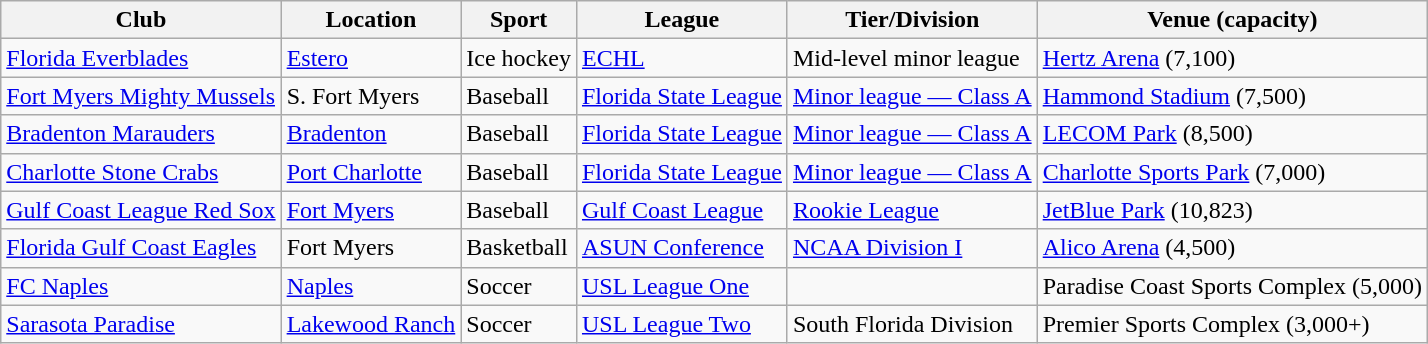<table class="wikitable sortable">
<tr>
<th>Club</th>
<th>Location</th>
<th>Sport</th>
<th>League</th>
<th>Tier/Division</th>
<th>Venue (capacity)</th>
</tr>
<tr>
<td><a href='#'>Florida Everblades</a></td>
<td><a href='#'>Estero</a></td>
<td>Ice hockey</td>
<td><a href='#'>ECHL</a></td>
<td>Mid-level minor league</td>
<td><a href='#'>Hertz Arena</a> (7,100)</td>
</tr>
<tr>
<td><a href='#'>Fort Myers Mighty Mussels</a></td>
<td>S. Fort Myers</td>
<td>Baseball</td>
<td><a href='#'>Florida State League</a></td>
<td><a href='#'>Minor league — Class A</a></td>
<td><a href='#'>Hammond Stadium</a> (7,500)</td>
</tr>
<tr>
<td><a href='#'>Bradenton Marauders</a></td>
<td><a href='#'>Bradenton</a></td>
<td>Baseball</td>
<td><a href='#'>Florida State League</a></td>
<td><a href='#'>Minor league — Class A</a></td>
<td><a href='#'>LECOM Park</a> (8,500)</td>
</tr>
<tr>
<td><a href='#'>Charlotte Stone Crabs</a></td>
<td><a href='#'>Port Charlotte</a></td>
<td>Baseball</td>
<td><a href='#'>Florida State League</a></td>
<td><a href='#'>Minor league — Class A</a></td>
<td><a href='#'>Charlotte Sports Park</a> (7,000)</td>
</tr>
<tr>
<td><a href='#'>Gulf Coast League Red Sox</a></td>
<td><a href='#'>Fort Myers</a></td>
<td>Baseball</td>
<td><a href='#'>Gulf Coast League</a></td>
<td><a href='#'>Rookie League</a></td>
<td><a href='#'>JetBlue Park</a> (10,823)</td>
</tr>
<tr>
<td><a href='#'>Florida Gulf Coast Eagles</a></td>
<td>Fort Myers</td>
<td>Basketball</td>
<td><a href='#'>ASUN Conference</a></td>
<td><a href='#'>NCAA Division I</a></td>
<td><a href='#'>Alico Arena</a> (4,500)</td>
</tr>
<tr>
<td><a href='#'>FC Naples</a></td>
<td><a href='#'>Naples</a></td>
<td>Soccer</td>
<td><a href='#'>USL League One</a></td>
<td></td>
<td>Paradise Coast Sports Complex (5,000)</td>
</tr>
<tr>
<td><a href='#'>Sarasota Paradise</a></td>
<td><a href='#'>Lakewood Ranch</a></td>
<td>Soccer</td>
<td><a href='#'>USL League Two</a></td>
<td>South Florida Division</td>
<td>Premier Sports Complex (3,000+)</td>
</tr>
</table>
